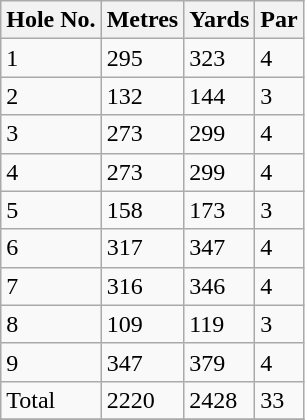<table class="wikitable">
<tr>
<th>Hole No.</th>
<th>Metres</th>
<th>Yards</th>
<th>Par</th>
</tr>
<tr>
<td>1</td>
<td>295</td>
<td>323</td>
<td>4</td>
</tr>
<tr --->
<td>2</td>
<td>132</td>
<td>144</td>
<td>3</td>
</tr>
<tr --->
<td>3</td>
<td>273</td>
<td>299</td>
<td>4</td>
</tr>
<tr --->
<td>4</td>
<td>273</td>
<td>299</td>
<td>4</td>
</tr>
<tr --->
<td>5</td>
<td>158</td>
<td>173</td>
<td>3</td>
</tr>
<tr --->
<td>6</td>
<td>317</td>
<td>347</td>
<td>4</td>
</tr>
<tr --->
<td>7</td>
<td>316</td>
<td>346</td>
<td>4</td>
</tr>
<tr --->
<td>8</td>
<td>109</td>
<td>119</td>
<td>3</td>
</tr>
<tr --->
<td>9</td>
<td>347</td>
<td>379</td>
<td>4</td>
</tr>
<tr --->
<td>Total</td>
<td>2220</td>
<td>2428</td>
<td>33</td>
</tr>
<tr --->
</tr>
</table>
